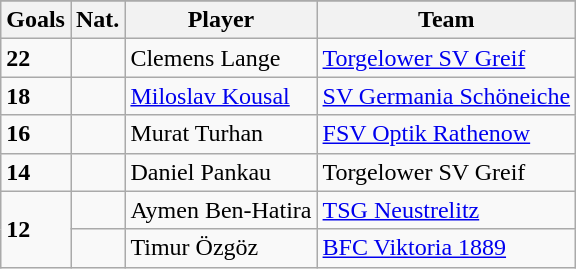<table class="wikitable">
<tr align="center" bgcolor="#dfdfdf">
</tr>
<tr>
<th>Goals</th>
<th>Nat.</th>
<th>Player</th>
<th>Team</th>
</tr>
<tr>
<td><strong>22</strong></td>
<td></td>
<td>Clemens Lange</td>
<td><a href='#'>Torgelower SV Greif</a></td>
</tr>
<tr>
<td><strong>18</strong></td>
<td></td>
<td><a href='#'>Miloslav Kousal</a></td>
<td><a href='#'>SV Germania Schöneiche</a></td>
</tr>
<tr>
<td><strong>16</strong></td>
<td></td>
<td>Murat Turhan</td>
<td><a href='#'>FSV Optik Rathenow</a></td>
</tr>
<tr>
<td><strong>14</strong></td>
<td></td>
<td>Daniel Pankau</td>
<td>Torgelower SV Greif</td>
</tr>
<tr>
<td rowspan="2"><strong>12</strong></td>
<td></td>
<td>Aymen Ben-Hatira</td>
<td><a href='#'>TSG Neustrelitz</a></td>
</tr>
<tr>
<td></td>
<td>Timur Özgöz</td>
<td><a href='#'>BFC Viktoria 1889</a></td>
</tr>
</table>
